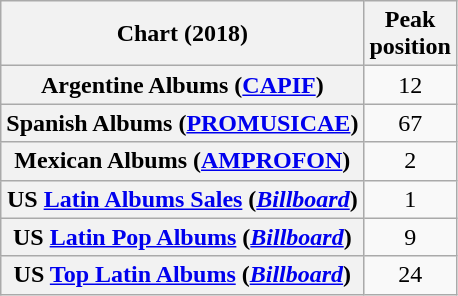<table class="wikitable sortable plainrowheaders" style="text-align:center">
<tr>
<th scope="col">Chart (2018)</th>
<th scope="col">Peak<br> position</th>
</tr>
<tr>
<th scope="row">Argentine Albums (<a href='#'>CAPIF</a>)</th>
<td>12</td>
</tr>
<tr>
<th scope="row">Spanish Albums (<a href='#'>PROMUSICAE</a>)</th>
<td>67</td>
</tr>
<tr>
<th scope="row">Mexican Albums (<a href='#'>AMPROFON</a>)</th>
<td>2</td>
</tr>
<tr>
<th scope="row">US <a href='#'>Latin Albums Sales</a> (<em><a href='#'>Billboard</a></em>)</th>
<td>1</td>
</tr>
<tr>
<th scope="row">US <a href='#'>Latin Pop Albums</a> (<em><a href='#'>Billboard</a></em>)</th>
<td>9</td>
</tr>
<tr>
<th scope="row">US <a href='#'>Top Latin Albums</a> (<em><a href='#'>Billboard</a></em>)</th>
<td>24</td>
</tr>
</table>
